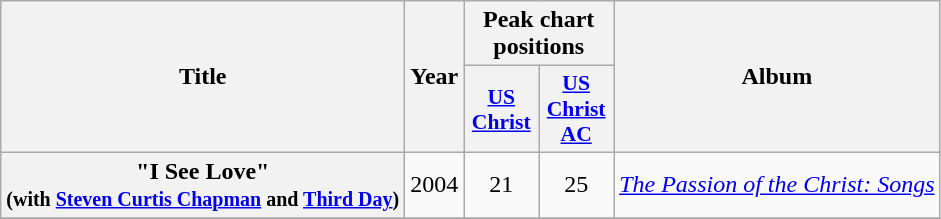<table class="wikitable plainrowheaders" style="text-align:center;">
<tr>
<th scope="col" rowspan="2">Title</th>
<th scope="col" rowspan="2">Year</th>
<th scope="col" colspan="2">Peak chart positions</th>
<th scope="col" rowspan="2">Album</th>
</tr>
<tr>
<th style="width:3em; font-size:90%"><a href='#'>US<br>Christ</a><br></th>
<th style="width:3em; font-size:90%"><a href='#'>US<br>Christ<br>AC</a><br></th>
</tr>
<tr>
<th scope="row">"I See Love"<br><small>(with <a href='#'>Steven Curtis Chapman</a> and <a href='#'>Third Day</a>)</small></th>
<td>2004</td>
<td>21</td>
<td>25</td>
<td><em><a href='#'>The Passion of the Christ: Songs</a></em></td>
</tr>
<tr>
</tr>
</table>
